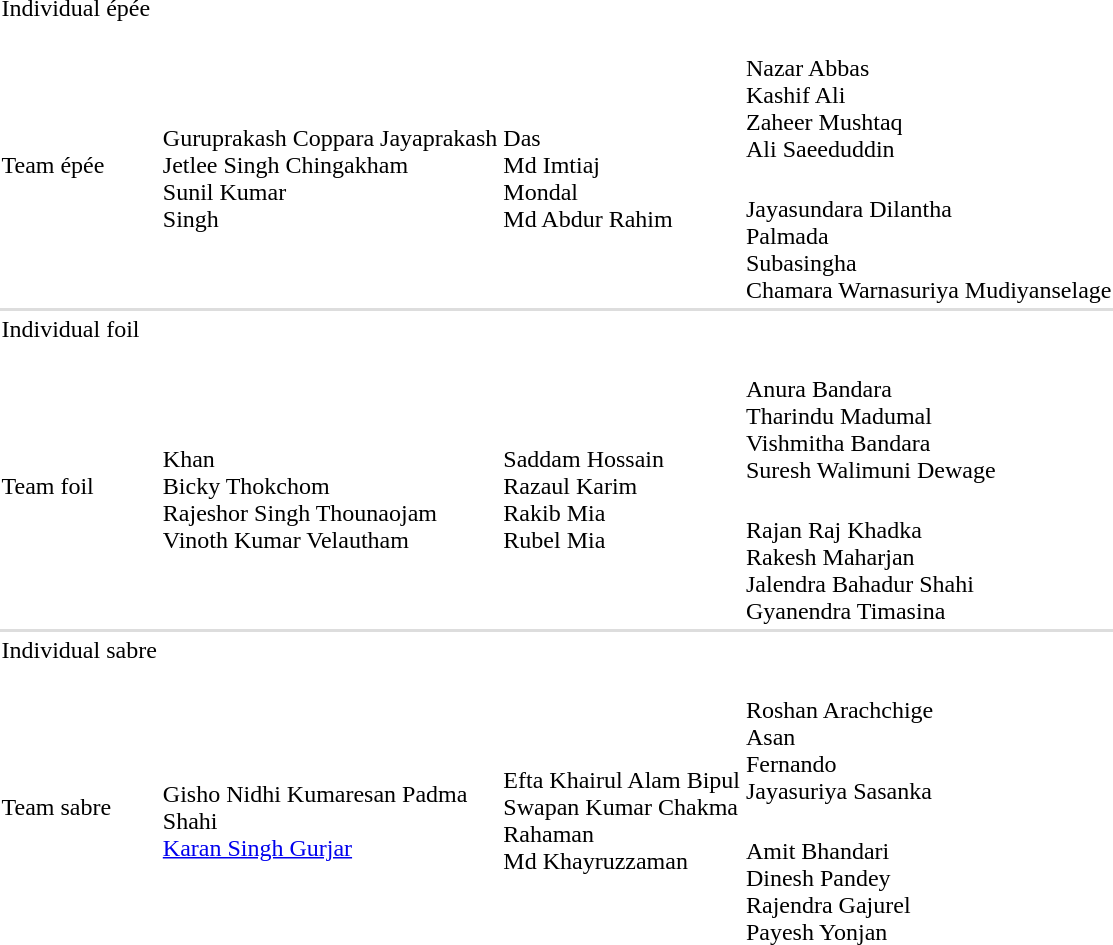<table>
<tr>
<td rowspan=2>Individual épée</td>
<td rowspan=2></td>
<td rowspan=2></td>
<td></td>
</tr>
<tr>
<td></td>
</tr>
<tr>
<td rowspan=2>Team épée</td>
<td rowspan=2><br>Guruprakash Coppara Jayaprakash<br>Jetlee Singh Chingakham<br>Sunil Kumar<br>Singh</td>
<td rowspan=2><br>Das<br>Md Imtiaj<br>Mondal<br>Md Abdur Rahim</td>
<td><br>Nazar Abbas<br>Kashif Ali<br>Zaheer Mushtaq<br>Ali Saeeduddin</td>
</tr>
<tr>
<td><br>Jayasundara Dilantha<br>Palmada<br>Subasingha<br>Chamara Warnasuriya Mudiyanselage</td>
</tr>
<tr>
<td colspan="7" style="background:#dddddd;"></td>
</tr>
<tr>
<td rowspan=2>Individual foil</td>
<td rowspan=2></td>
<td rowspan=2></td>
<td></td>
</tr>
<tr>
<td></td>
</tr>
<tr>
<td rowspan=2>Team foil</td>
<td rowspan=2><br>Khan<br>Bicky Thokchom<br>Rajeshor Singh Thounaojam<br>Vinoth Kumar Velautham</td>
<td rowspan=2><br>Saddam Hossain<br>Razaul Karim<br>Rakib Mia<br>Rubel Mia</td>
<td><br>Anura Bandara<br>Tharindu Madumal<br>Vishmitha Bandara<br>Suresh Walimuni Dewage</td>
</tr>
<tr>
<td><br>Rajan Raj Khadka<br>Rakesh Maharjan<br>Jalendra Bahadur Shahi<br>Gyanendra Timasina</td>
</tr>
<tr>
<td colspan="7" style="background:#dddddd;"></td>
</tr>
<tr>
<td rowspan=2>Individual sabre</td>
<td rowspan=2></td>
<td rowspan=2></td>
<td></td>
</tr>
<tr>
<td></td>
</tr>
<tr>
<td rowspan=2>Team sabre</td>
<td rowspan=2><br>Gisho Nidhi Kumaresan Padma<br>Shahi<br><a href='#'>Karan Singh Gurjar</a></td>
<td rowspan=2><br>Efta Khairul Alam Bipul<br>Swapan Kumar Chakma<br>Rahaman<br>Md Khayruzzaman</td>
<td><br>Roshan Arachchige<br>Asan<br>Fernando<br>Jayasuriya Sasanka</td>
</tr>
<tr>
<td><br>Amit Bhandari<br>Dinesh Pandey<br>Rajendra Gajurel<br>Payesh Yonjan</td>
</tr>
</table>
